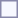<table style="border:1px solid #8888aa; background-color:#f7f8ff; padding:5px; font-size:95%; margin: 0px 12px 12px 0px;">
</table>
